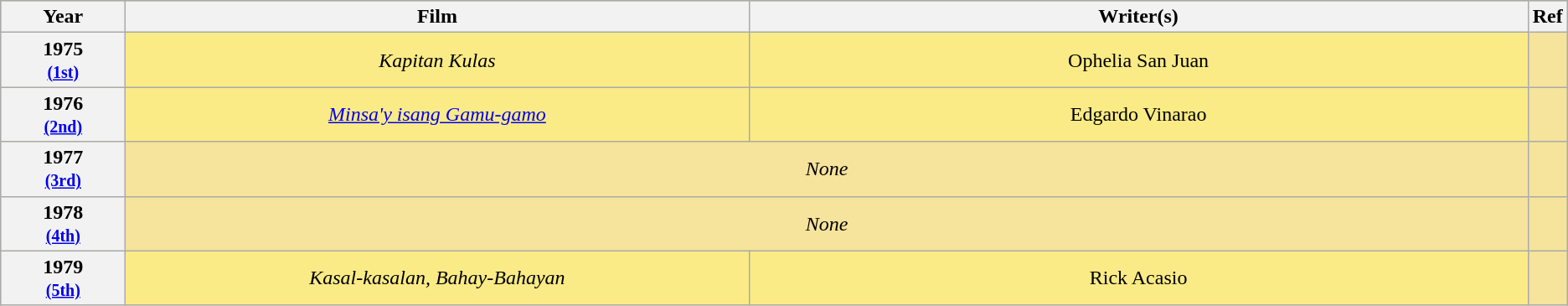<table class="wikitable" rowspan=2 style="text-align: center; background: #f6e39c">
<tr style="background:#bebebe;">
<th scope="col" style="width:8%;">Year</th>
<th scope="col" style="width:40%;">Film</th>
<th scope="col" style="width:50%;">Writer(s)</th>
<th scope="col" style="width:2%;">Ref</th>
</tr>
<tr>
<th scope="row" style="text-align:center">1975 <br><small><a href='#'>(1st)</a> </small></th>
<td style="background:#FAEB86"><em>Kapitan Kulas</em></td>
<td style="background:#FAEB86">Ophelia San Juan</td>
<td></td>
</tr>
<tr>
<th scope="row" style="text-align:center">1976 <br><small><a href='#'>(2nd)</a> </small></th>
<td style="background:#FAEB86"><em><a href='#'>Minsa'y isang Gamu-gamo</a></em></td>
<td style="background:#FAEB86">Edgardo Vinarao</td>
<td></td>
</tr>
<tr>
<th scope="row" style="text-align:center">1977 <br><small><a href='#'>(3rd)</a> </small></th>
<td colspan=2><em>None</em></td>
<td></td>
</tr>
<tr>
<th scope="row" style="text-align:center">1978 <br><small><a href='#'>(4th)</a> </small></th>
<td colspan=2><em>None</em></td>
<td></td>
</tr>
<tr>
<th scope="row" style="text-align:center">1979 <br><small><a href='#'>(5th)</a> </small></th>
<td style="background:#FAEB86"><em>Kasal-kasalan, Bahay-Bahayan</em></td>
<td style="background:#FAEB86">Rick Acasio</td>
<td></td>
</tr>
</table>
